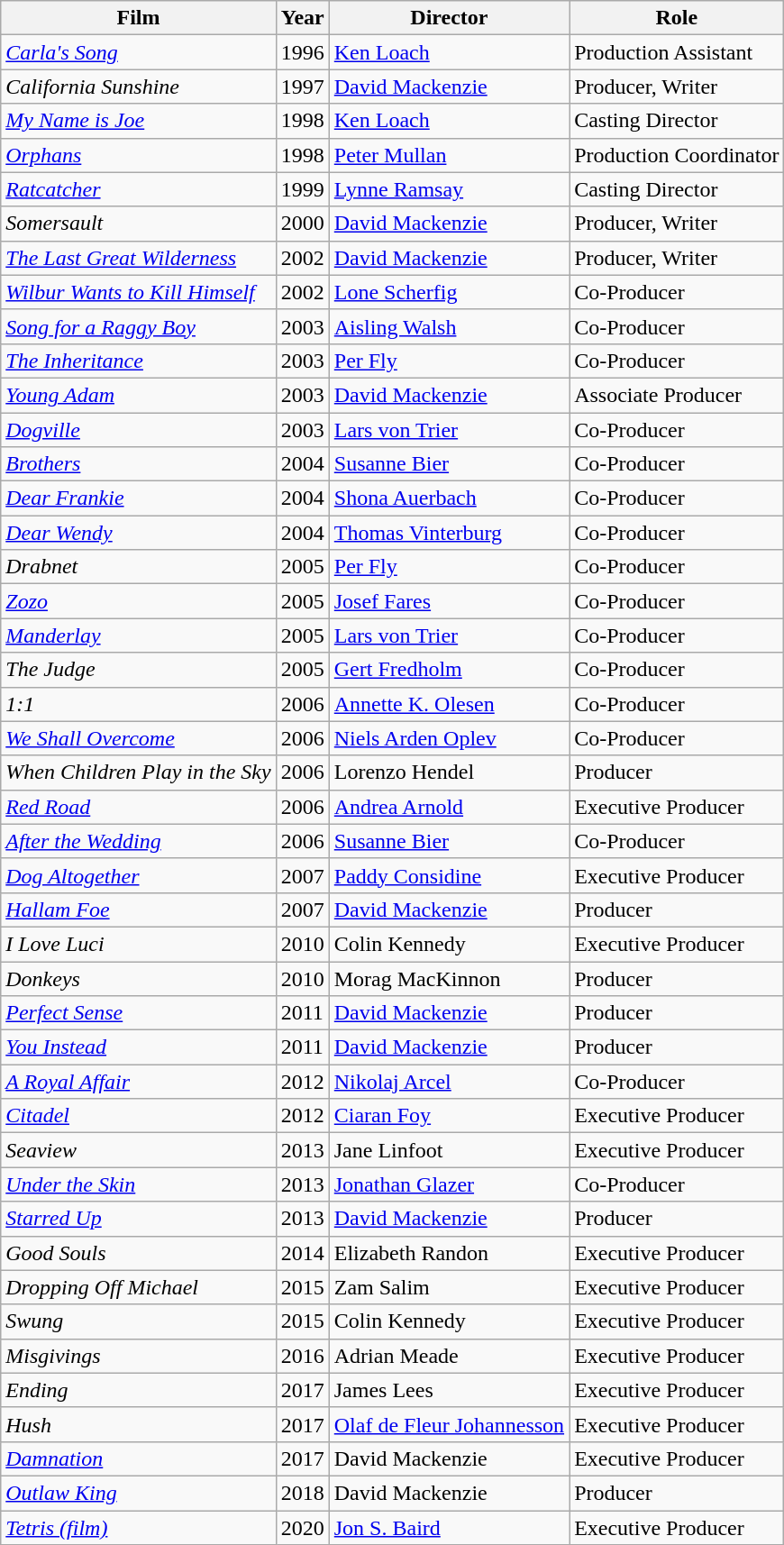<table class="wikitable">
<tr>
<th>Film</th>
<th>Year</th>
<th>Director</th>
<th>Role</th>
</tr>
<tr>
<td><em><a href='#'>Carla's Song</a></em></td>
<td>1996</td>
<td><a href='#'>Ken Loach</a></td>
<td>Production Assistant</td>
</tr>
<tr>
<td><em>California Sunshine</em></td>
<td>1997</td>
<td><a href='#'>David Mackenzie</a></td>
<td>Producer, Writer</td>
</tr>
<tr>
<td><em><a href='#'>My Name is Joe</a></em></td>
<td>1998</td>
<td><a href='#'>Ken Loach</a></td>
<td>Casting Director</td>
</tr>
<tr>
<td><em><a href='#'>Orphans</a></em></td>
<td>1998</td>
<td><a href='#'>Peter Mullan</a></td>
<td>Production Coordinator</td>
</tr>
<tr>
<td><em><a href='#'>Ratcatcher</a></em></td>
<td>1999</td>
<td><a href='#'>Lynne Ramsay</a></td>
<td>Casting Director</td>
</tr>
<tr>
<td><em>Somersault</em></td>
<td>2000</td>
<td><a href='#'>David Mackenzie</a></td>
<td>Producer, Writer</td>
</tr>
<tr>
<td><em><a href='#'>The Last Great Wilderness</a></em></td>
<td>2002</td>
<td><a href='#'>David Mackenzie</a></td>
<td>Producer, Writer</td>
</tr>
<tr>
<td><em><a href='#'>Wilbur Wants to Kill Himself</a></em></td>
<td>2002</td>
<td><a href='#'>Lone Scherfig</a></td>
<td>Co-Producer</td>
</tr>
<tr>
<td><em><a href='#'>Song for a Raggy Boy</a></em></td>
<td>2003</td>
<td><a href='#'>Aisling Walsh</a></td>
<td>Co-Producer</td>
</tr>
<tr>
<td><em><a href='#'>The Inheritance</a></em></td>
<td>2003</td>
<td><a href='#'>Per Fly</a></td>
<td>Co-Producer</td>
</tr>
<tr>
<td><em><a href='#'>Young Adam</a></em></td>
<td>2003</td>
<td><a href='#'>David Mackenzie</a></td>
<td>Associate Producer</td>
</tr>
<tr>
<td><em><a href='#'>Dogville</a></em></td>
<td>2003</td>
<td><a href='#'>Lars von Trier</a></td>
<td>Co-Producer</td>
</tr>
<tr>
<td><em><a href='#'>Brothers</a></em></td>
<td>2004</td>
<td><a href='#'>Susanne Bier</a></td>
<td>Co-Producer</td>
</tr>
<tr>
<td><em><a href='#'>Dear Frankie</a></em></td>
<td>2004</td>
<td><a href='#'>Shona Auerbach</a></td>
<td>Co-Producer</td>
</tr>
<tr>
<td><em><a href='#'>Dear Wendy</a></em></td>
<td>2004</td>
<td><a href='#'>Thomas Vinterburg</a></td>
<td>Co-Producer</td>
</tr>
<tr>
<td><em>Drabnet</em></td>
<td>2005</td>
<td><a href='#'>Per Fly</a></td>
<td>Co-Producer</td>
</tr>
<tr>
<td><em><a href='#'>Zozo</a></em></td>
<td>2005</td>
<td><a href='#'>Josef Fares</a></td>
<td>Co-Producer</td>
</tr>
<tr>
<td><em><a href='#'>Manderlay</a></em></td>
<td>2005</td>
<td><a href='#'>Lars von Trier</a></td>
<td>Co-Producer</td>
</tr>
<tr>
<td><em>The Judge</em></td>
<td>2005</td>
<td><a href='#'>Gert Fredholm</a></td>
<td>Co-Producer</td>
</tr>
<tr>
<td><em>1:1</em></td>
<td>2006</td>
<td><a href='#'>Annette K. Olesen</a></td>
<td>Co-Producer</td>
</tr>
<tr>
<td><em><a href='#'>We Shall Overcome</a></em></td>
<td>2006</td>
<td><a href='#'>Niels Arden Oplev</a></td>
<td>Co-Producer</td>
</tr>
<tr>
<td><em>When Children Play in the Sky</em></td>
<td>2006</td>
<td>Lorenzo Hendel</td>
<td>Producer</td>
</tr>
<tr>
<td><em><a href='#'>Red Road</a></em></td>
<td>2006</td>
<td><a href='#'>Andrea Arnold</a></td>
<td>Executive Producer</td>
</tr>
<tr>
<td><em><a href='#'>After the Wedding</a></em></td>
<td>2006</td>
<td><a href='#'>Susanne Bier</a></td>
<td>Co-Producer</td>
</tr>
<tr>
<td><em><a href='#'>Dog Altogether</a></em></td>
<td>2007</td>
<td><a href='#'>Paddy Considine</a></td>
<td>Executive Producer</td>
</tr>
<tr>
<td><em><a href='#'>Hallam Foe</a></em></td>
<td>2007</td>
<td><a href='#'>David Mackenzie</a></td>
<td>Producer</td>
</tr>
<tr>
<td><em>I Love Luci</em></td>
<td>2010</td>
<td>Colin Kennedy</td>
<td>Executive Producer</td>
</tr>
<tr>
<td><em>Donkeys</em></td>
<td>2010</td>
<td>Morag MacKinnon</td>
<td>Producer</td>
</tr>
<tr>
<td><em><a href='#'>Perfect Sense</a></em></td>
<td>2011</td>
<td><a href='#'>David Mackenzie</a></td>
<td>Producer</td>
</tr>
<tr>
<td><em><a href='#'>You Instead</a></em></td>
<td>2011</td>
<td><a href='#'>David Mackenzie</a></td>
<td>Producer</td>
</tr>
<tr>
<td><em><a href='#'>A Royal Affair</a></em></td>
<td>2012</td>
<td><a href='#'>Nikolaj Arcel</a></td>
<td>Co-Producer</td>
</tr>
<tr>
<td><em><a href='#'>Citadel</a></em></td>
<td>2012</td>
<td><a href='#'>Ciaran Foy</a></td>
<td>Executive Producer</td>
</tr>
<tr>
<td><em>Seaview</em></td>
<td>2013</td>
<td>Jane Linfoot</td>
<td>Executive Producer</td>
</tr>
<tr>
<td><em><a href='#'>Under the Skin</a></em></td>
<td>2013</td>
<td><a href='#'>Jonathan Glazer</a></td>
<td>Co-Producer</td>
</tr>
<tr>
<td><em><a href='#'>Starred Up</a></em></td>
<td>2013</td>
<td><a href='#'>David Mackenzie</a></td>
<td>Producer</td>
</tr>
<tr>
<td><em>Good Souls</em></td>
<td>2014</td>
<td>Elizabeth Randon</td>
<td>Executive Producer</td>
</tr>
<tr>
<td><em>Dropping Off Michael</em></td>
<td>2015</td>
<td>Zam Salim</td>
<td>Executive Producer</td>
</tr>
<tr>
<td><em>Swung</em></td>
<td>2015</td>
<td>Colin Kennedy</td>
<td>Executive Producer</td>
</tr>
<tr>
<td><em>Misgivings</em></td>
<td>2016</td>
<td>Adrian Meade</td>
<td>Executive Producer</td>
</tr>
<tr>
<td><em>Ending</em></td>
<td>2017</td>
<td>James Lees</td>
<td>Executive Producer</td>
</tr>
<tr>
<td><em>Hush</em></td>
<td>2017</td>
<td><a href='#'>Olaf de Fleur Johannesson</a></td>
<td>Executive Producer</td>
</tr>
<tr>
<td><em><a href='#'>Damnation</a></em></td>
<td>2017</td>
<td>David Mackenzie</td>
<td>Executive Producer</td>
</tr>
<tr>
<td><em><a href='#'>Outlaw King</a></em></td>
<td>2018</td>
<td>David Mackenzie</td>
<td>Producer</td>
</tr>
<tr>
<td><em><a href='#'>Tetris (film)</a></em></td>
<td>2020</td>
<td><a href='#'>Jon S. Baird</a></td>
<td>Executive Producer</td>
</tr>
</table>
